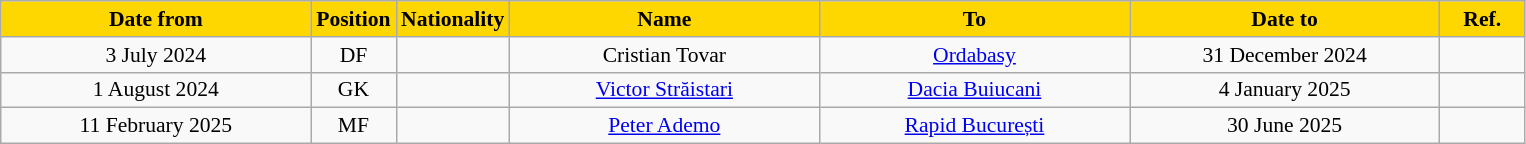<table class="wikitable" style="text-align:center; font-size:90%; ">
<tr>
<th style="background:gold; color:black; width:200px;">Date from</th>
<th style="background:gold; color:black; width:50px;">Position</th>
<th style="background:gold; color:black; width:50px;">Nationality</th>
<th style="background:gold; color:black; width:200px;">Name</th>
<th style="background:gold; color:black; width:200px;">To</th>
<th style="background:gold; color:black; width:200px;">Date to</th>
<th style="background:gold; color:black; width:50px;">Ref.</th>
</tr>
<tr>
<td>3 July 2024</td>
<td>DF</td>
<td></td>
<td>Cristian Tovar</td>
<td><a href='#'>Ordabasy</a></td>
<td>31 December 2024</td>
<td></td>
</tr>
<tr>
<td>1 August 2024</td>
<td>GK</td>
<td></td>
<td><a href='#'>Victor Străistari</a></td>
<td><a href='#'>Dacia Buiucani</a></td>
<td>4 January 2025</td>
<td></td>
</tr>
<tr>
<td>11 February 2025</td>
<td>MF</td>
<td></td>
<td><a href='#'>Peter Ademo</a></td>
<td><a href='#'>Rapid București</a></td>
<td>30 June 2025</td>
<td></td>
</tr>
</table>
